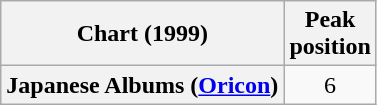<table class="wikitable plainrowheaders" style="text-align:center">
<tr>
<th scope="col">Chart (1999)</th>
<th scope="col">Peak<br> position</th>
</tr>
<tr>
<th scope="row">Japanese Albums (<a href='#'>Oricon</a>)</th>
<td>6</td>
</tr>
</table>
